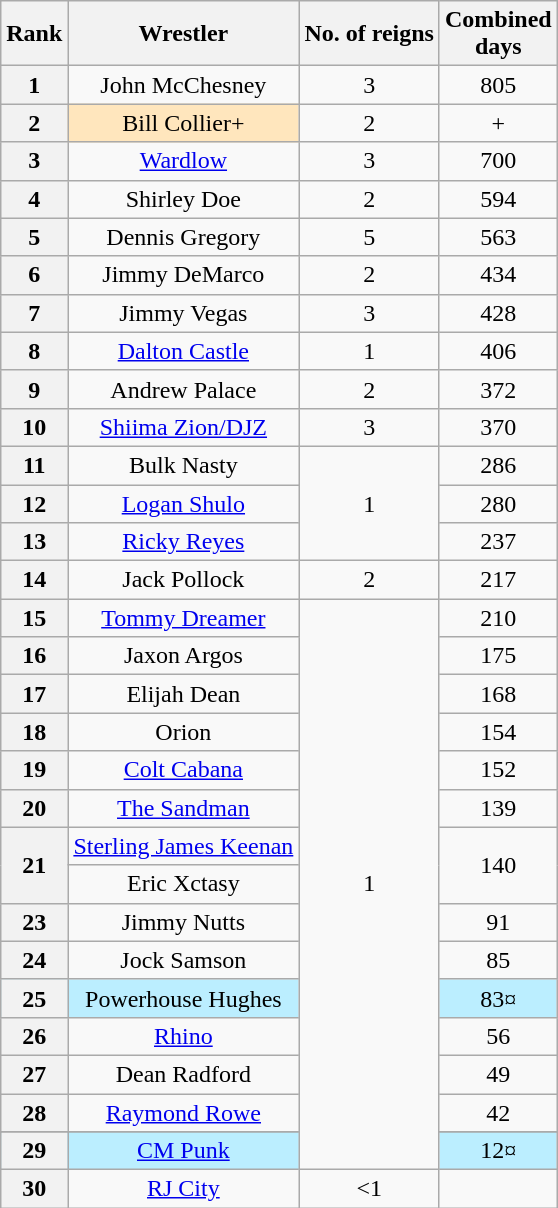<table class="wikitable sortable" style="text-align: center">
<tr>
<th scope="col">Rank</th>
<th scope="col">Wrestler</th>
<th scope="col">No. of reigns</th>
<th scope="col">Combined<br>days</th>
</tr>
<tr>
<th>1</th>
<td>John McChesney</td>
<td>3</td>
<td>805</td>
</tr>
<tr>
<th>2</th>
<td style="background:#ffe6bd;">Bill Collier+</td>
<td>2</td>
<td>+</td>
</tr>
<tr>
<th>3</th>
<td><a href='#'>Wardlow</a></td>
<td>3</td>
<td>700</td>
</tr>
<tr>
<th>4</th>
<td>Shirley Doe</td>
<td>2</td>
<td>594</td>
</tr>
<tr>
<th>5</th>
<td>Dennis Gregory</td>
<td>5</td>
<td>563</td>
</tr>
<tr>
<th>6</th>
<td>Jimmy DeMarco</td>
<td>2</td>
<td>434</td>
</tr>
<tr>
<th>7</th>
<td>Jimmy Vegas</td>
<td>3</td>
<td>428</td>
</tr>
<tr>
<th>8</th>
<td><a href='#'>Dalton Castle</a></td>
<td>1</td>
<td>406</td>
</tr>
<tr>
<th>9</th>
<td>Andrew Palace</td>
<td>2</td>
<td>372</td>
</tr>
<tr>
<th>10</th>
<td><a href='#'>Shiima Zion/DJZ</a></td>
<td>3</td>
<td>370</td>
</tr>
<tr>
<th>11</th>
<td>Bulk Nasty</td>
<td rowspan=3>1</td>
<td>286</td>
</tr>
<tr>
<th>12</th>
<td><a href='#'>Logan Shulo</a></td>
<td>280</td>
</tr>
<tr>
<th>13</th>
<td><a href='#'>Ricky Reyes</a></td>
<td>237</td>
</tr>
<tr>
<th>14</th>
<td>Jack Pollock</td>
<td>2</td>
<td>217</td>
</tr>
<tr>
<th>15</th>
<td><a href='#'>Tommy Dreamer</a></td>
<td rowspan=16>1</td>
<td>210</td>
</tr>
<tr>
<th>16</th>
<td>Jaxon Argos</td>
<td>175</td>
</tr>
<tr>
<th>17</th>
<td>Elijah Dean</td>
<td>168</td>
</tr>
<tr>
<th>18</th>
<td>Orion</td>
<td>154</td>
</tr>
<tr>
<th>19</th>
<td><a href='#'>Colt Cabana</a></td>
<td>152</td>
</tr>
<tr>
<th>20</th>
<td><a href='#'>The Sandman</a></td>
<td>139</td>
</tr>
<tr>
<th rowspan=2>21</th>
<td><a href='#'>Sterling James Keenan</a></td>
<td rowspan=2>140</td>
</tr>
<tr>
<td>Eric Xctasy</td>
</tr>
<tr>
<th>23</th>
<td>Jimmy Nutts</td>
<td>91</td>
</tr>
<tr>
<th>24</th>
<td>Jock Samson</td>
<td>85</td>
</tr>
<tr style="background-color:#bbeeff">
<th>25</th>
<td>Powerhouse Hughes</td>
<td>83¤</td>
</tr>
<tr>
<th>26</th>
<td><a href='#'>Rhino</a></td>
<td>56</td>
</tr>
<tr>
<th>27</th>
<td>Dean Radford</td>
<td>49</td>
</tr>
<tr>
<th>28</th>
<td><a href='#'>Raymond Rowe</a></td>
<td>42</td>
</tr>
<tr>
</tr>
<tr style="background-color:#bbeeff">
<th>29</th>
<td style="background-color:#bbeeff"><a href='#'>CM Punk</a></td>
<td>12¤</td>
</tr>
<tr>
<th>30</th>
<td><a href='#'>RJ City</a></td>
<td><1</td>
</tr>
</table>
